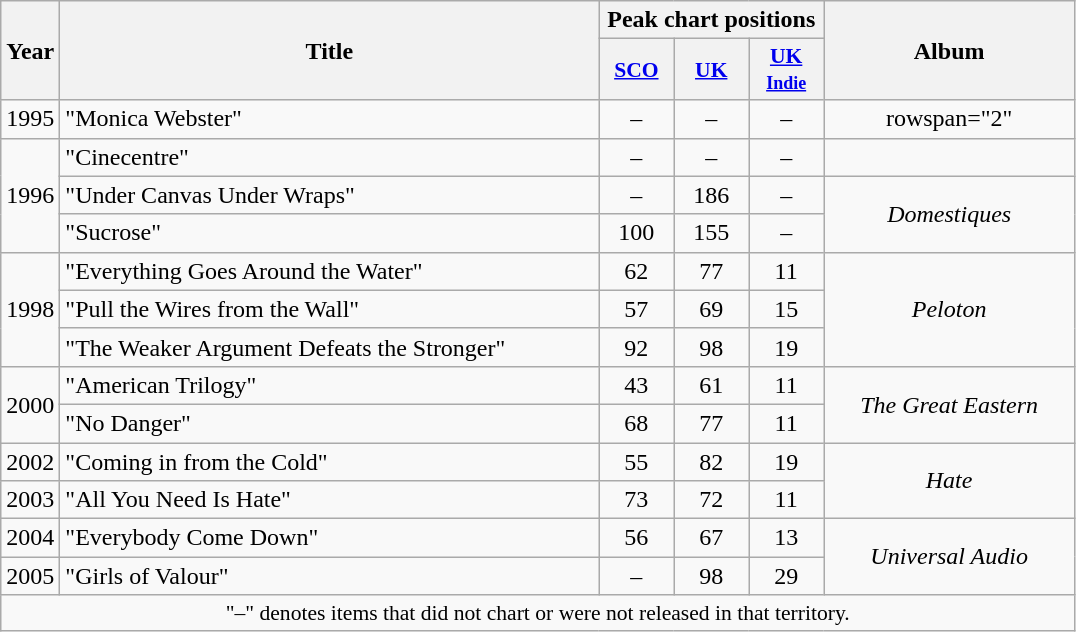<table class="wikitable" style="text-align:center;">
<tr>
<th rowspan="2" style="width:2em;">Year</th>
<th rowspan="2" style="width:22em;">Title</th>
<th colspan="3">Peak chart positions</th>
<th rowspan="2" style="width:10em;">Album</th>
</tr>
<tr>
<th style="width:3em;font-size:90%;"><a href='#'>SCO</a><br></th>
<th style="width:3em;font-size:90%;"><a href='#'>UK</a><br></th>
<th style="width:3em;font-size:90%;"><a href='#'>UK<br><small>Indie</small></a><br></th>
</tr>
<tr>
<td>1995</td>
<td style="text-align:left;">"Monica Webster"</td>
<td>–</td>
<td>–</td>
<td>–</td>
<td>rowspan="2" </td>
</tr>
<tr>
<td rowspan="3">1996</td>
<td style="text-align:left;">"Cinecentre"</td>
<td>–</td>
<td>–</td>
<td>–</td>
</tr>
<tr>
<td style="text-align:left;">"Under Canvas Under Wraps"</td>
<td>–</td>
<td>186</td>
<td>–</td>
<td rowspan="2"><em>Domestiques</em></td>
</tr>
<tr>
<td style="text-align:left;">"Sucrose"</td>
<td>100</td>
<td>155</td>
<td>–</td>
</tr>
<tr>
<td rowspan="3">1998</td>
<td style="text-align:left;">"Everything Goes Around the Water"</td>
<td>62</td>
<td>77</td>
<td>11</td>
<td rowspan="3"><em>Peloton</em></td>
</tr>
<tr>
<td style="text-align:left;">"Pull the Wires from the Wall"</td>
<td>57</td>
<td>69</td>
<td>15</td>
</tr>
<tr>
<td style="text-align:left;">"The Weaker Argument Defeats the Stronger"</td>
<td>92</td>
<td>98</td>
<td>19</td>
</tr>
<tr>
<td rowspan="2">2000</td>
<td style="text-align:left;">"American Trilogy"</td>
<td>43</td>
<td>61</td>
<td>11</td>
<td rowspan="2"><em>The Great Eastern</em></td>
</tr>
<tr>
<td style="text-align:left;">"No Danger"</td>
<td>68</td>
<td>77</td>
<td>11</td>
</tr>
<tr>
<td>2002</td>
<td style="text-align:left;">"Coming in from the Cold"</td>
<td>55</td>
<td>82</td>
<td>19</td>
<td rowspan="2"><em>Hate</em></td>
</tr>
<tr>
<td>2003</td>
<td style="text-align:left;">"All You Need Is Hate"</td>
<td>73</td>
<td>72</td>
<td>11</td>
</tr>
<tr>
<td>2004</td>
<td style="text-align:left;">"Everybody Come Down"</td>
<td>56</td>
<td>67</td>
<td>13</td>
<td rowspan="2"><em>Universal Audio</em></td>
</tr>
<tr>
<td>2005</td>
<td style="text-align:left;">"Girls of Valour"</td>
<td>–</td>
<td>98</td>
<td>29</td>
</tr>
<tr>
<td colspan="15" style="font-size:90%">"–" denotes items that did not chart or were not released in that territory.</td>
</tr>
</table>
